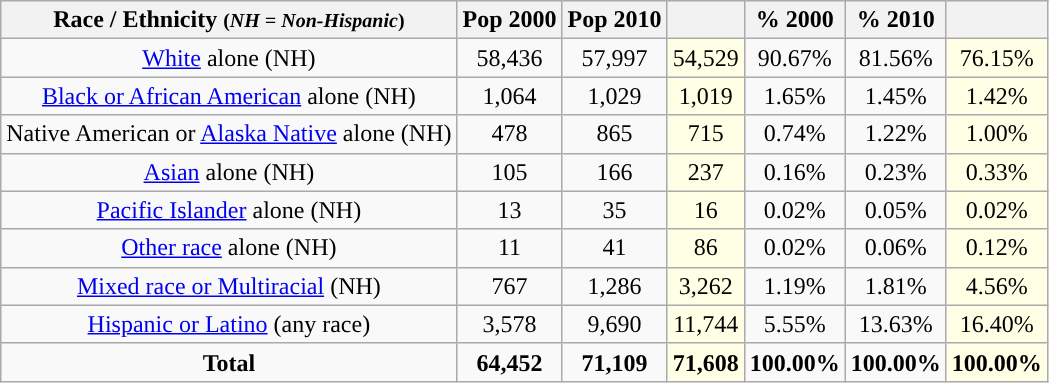<table class="wikitable" style="text-align:center;">
<tr>
<th>Race / Ethnicity <small>(<em>NH = Non-Hispanic</em>)</small></th>
<th>Pop 2000</th>
<th>Pop 2010</th>
<th></th>
<th>% 2000</th>
<th>% 2010</th>
<th></th>
</tr>
<tr>
<td><a href='#'>White</a> alone (NH)</td>
<td>58,436</td>
<td>57,997</td>
<td style='background: #ffffe6;'>54,529</td>
<td>90.67%</td>
<td>81.56%</td>
<td style='background: #ffffe6;'>76.15%</td>
</tr>
<tr>
<td><a href='#'>Black or African American</a> alone (NH)</td>
<td>1,064</td>
<td>1,029</td>
<td style='background: #ffffe6;'>1,019</td>
<td>1.65%</td>
<td>1.45%</td>
<td style='background: #ffffe6;'>1.42%</td>
</tr>
<tr>
<td>Native American or <a href='#'>Alaska Native</a> alone (NH)</td>
<td>478</td>
<td>865</td>
<td style='background: #ffffe6;'>715</td>
<td>0.74%</td>
<td>1.22%</td>
<td style='background: #ffffe6;'>1.00%</td>
</tr>
<tr>
<td><a href='#'>Asian</a> alone (NH)</td>
<td>105</td>
<td>166</td>
<td style='background: #ffffe6;'>237</td>
<td>0.16%</td>
<td>0.23%</td>
<td style='background: #ffffe6;'>0.33%</td>
</tr>
<tr>
<td><a href='#'>Pacific Islander</a> alone (NH)</td>
<td>13</td>
<td>35</td>
<td style='background: #ffffe6;'>16</td>
<td>0.02%</td>
<td>0.05%</td>
<td style='background: #ffffe6;'>0.02%</td>
</tr>
<tr>
<td><a href='#'>Other race</a> alone (NH)</td>
<td>11</td>
<td>41</td>
<td style='background: #ffffe6;'>86</td>
<td>0.02%</td>
<td>0.06%</td>
<td style='background: #ffffe6;'>0.12%</td>
</tr>
<tr>
<td><a href='#'>Mixed race or Multiracial</a> (NH)</td>
<td>767</td>
<td>1,286</td>
<td style='background: #ffffe6;'>3,262</td>
<td>1.19%</td>
<td>1.81%</td>
<td style='background: #ffffe6;'>4.56%</td>
</tr>
<tr>
<td><a href='#'>Hispanic or Latino</a> (any race)</td>
<td>3,578</td>
<td>9,690</td>
<td style='background: #ffffe6;'>11,744</td>
<td>5.55%</td>
<td>13.63%</td>
<td style='background: #ffffe6;'>16.40%</td>
</tr>
<tr>
<td><strong>Total</strong></td>
<td><strong>64,452</strong></td>
<td><strong>71,109</strong></td>
<td style='background: #ffffe6;'><strong>71,608</strong></td>
<td><strong>100.00%</strong></td>
<td><strong>100.00%</strong></td>
<td style='background: #ffffe6;'><strong>100.00%</strong></td>
</tr>
</table>
